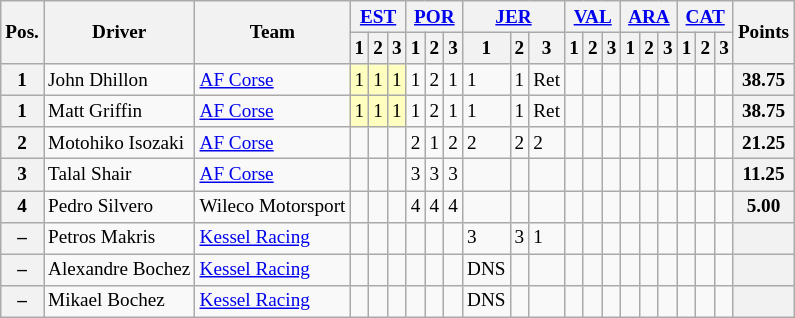<table class="wikitable" style="font-size: 80%">
<tr>
<th rowspan="2">Pos.</th>
<th rowspan="2">Driver</th>
<th rowspan="2">Team</th>
<th colspan="3"><a href='#'>EST</a><br></th>
<th colspan="3"><a href='#'>POR</a><br></th>
<th colspan="3"><a href='#'>JER</a><br></th>
<th colspan="3"><a href='#'>VAL</a><br></th>
<th colspan="3"><a href='#'>ARA</a><br></th>
<th colspan="3"><a href='#'>CAT</a><br></th>
<th rowspan="2">Points</th>
</tr>
<tr>
<th>1</th>
<th>2</th>
<th>3</th>
<th>1</th>
<th>2</th>
<th>3</th>
<th>1</th>
<th>2</th>
<th>3</th>
<th>1</th>
<th>2</th>
<th>3</th>
<th>1</th>
<th>2</th>
<th>3</th>
<th>1</th>
<th>2</th>
<th>3</th>
</tr>
<tr>
<th>1</th>
<td> John Dhillon</td>
<td> <a href='#'>AF Corse</a></td>
<td style="background:#ffffbf;" align="center">1</td>
<td style="background:#ffffbf;" align="center">1</td>
<td style="background:#ffffbf;" align="center">1</td>
<td>1</td>
<td>2</td>
<td>1</td>
<td>1</td>
<td>1</td>
<td>Ret</td>
<td></td>
<td></td>
<td></td>
<td></td>
<td></td>
<td></td>
<td></td>
<td></td>
<td></td>
<th>38.75</th>
</tr>
<tr>
<th>1</th>
<td> Matt Griffin</td>
<td> <a href='#'>AF Corse</a></td>
<td style="background:#ffffbf;" align="center">1</td>
<td style="background:#ffffbf;" align="center">1</td>
<td style="background:#ffffbf;" align="center">1</td>
<td>1</td>
<td>2</td>
<td>1</td>
<td>1</td>
<td>1</td>
<td>Ret</td>
<td></td>
<td></td>
<td></td>
<td></td>
<td></td>
<td></td>
<td></td>
<td></td>
<td></td>
<th>38.75</th>
</tr>
<tr>
<th>2</th>
<td> Motohiko Isozaki</td>
<td> <a href='#'>AF Corse</a></td>
<td></td>
<td></td>
<td></td>
<td>2</td>
<td>1</td>
<td>2</td>
<td>2</td>
<td>2</td>
<td>2</td>
<td></td>
<td></td>
<td></td>
<td></td>
<td></td>
<td></td>
<td></td>
<td></td>
<td></td>
<th>21.25</th>
</tr>
<tr>
<th>3</th>
<td> Talal Shair</td>
<td> <a href='#'>AF Corse</a></td>
<td></td>
<td></td>
<td></td>
<td>3</td>
<td>3</td>
<td>3</td>
<td></td>
<td></td>
<td></td>
<td></td>
<td></td>
<td></td>
<td></td>
<td></td>
<td></td>
<td></td>
<td></td>
<td></td>
<th>11.25</th>
</tr>
<tr>
<th>4</th>
<td>Pedro Silvero</td>
<td> Wileco Motorsport</td>
<td></td>
<td></td>
<td></td>
<td>4</td>
<td>4</td>
<td>4</td>
<td></td>
<td></td>
<td></td>
<td></td>
<td></td>
<td></td>
<td></td>
<td></td>
<td></td>
<td></td>
<td></td>
<td></td>
<th>5.00</th>
</tr>
<tr>
<th>–</th>
<td> Petros Makris</td>
<td> <a href='#'>Kessel Racing</a></td>
<td></td>
<td></td>
<td></td>
<td></td>
<td></td>
<td></td>
<td>3</td>
<td>3</td>
<td>1</td>
<td></td>
<td></td>
<td></td>
<td></td>
<td></td>
<td></td>
<td></td>
<td></td>
<td></td>
<th></th>
</tr>
<tr>
<th>–</th>
<td> Alexandre Bochez</td>
<td> <a href='#'>Kessel Racing</a></td>
<td></td>
<td></td>
<td></td>
<td></td>
<td></td>
<td></td>
<td>DNS</td>
<td></td>
<td></td>
<td></td>
<td></td>
<td></td>
<td></td>
<td></td>
<td></td>
<td></td>
<td></td>
<td></td>
<th></th>
</tr>
<tr>
<th>–</th>
<td> Mikael Bochez</td>
<td> <a href='#'>Kessel Racing</a></td>
<td></td>
<td></td>
<td></td>
<td></td>
<td></td>
<td></td>
<td>DNS</td>
<td></td>
<td></td>
<td></td>
<td></td>
<td></td>
<td></td>
<td></td>
<td></td>
<td></td>
<td></td>
<td></td>
<th></th>
</tr>
</table>
